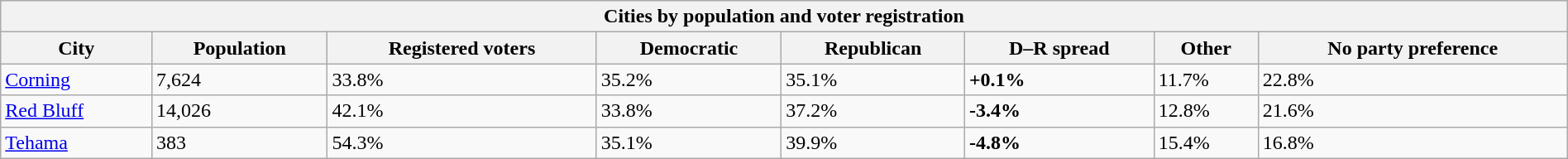<table class="wikitable collapsible collapsed sortable" style="width: 100%;">
<tr>
<th colspan="8">Cities by population and voter registration</th>
</tr>
<tr>
<th>City</th>
<th data-sort-type="number">Population</th>
<th data-sort-type="number">Registered voters<br></th>
<th data-sort-type="number">Democratic</th>
<th data-sort-type="number">Republican</th>
<th data-sort-type="number">D–R spread</th>
<th data-sort-type="number">Other</th>
<th data-sort-type="number">No party preference</th>
</tr>
<tr>
<td><a href='#'>Corning</a></td>
<td>7,624</td>
<td>33.8%</td>
<td>35.2%</td>
<td>35.1%</td>
<td><span><strong>+0.1%</strong></span></td>
<td>11.7%</td>
<td>22.8%</td>
</tr>
<tr>
<td><a href='#'>Red Bluff</a></td>
<td>14,026</td>
<td>42.1%</td>
<td>33.8%</td>
<td>37.2%</td>
<td><span><strong>-3.4%</strong></span></td>
<td>12.8%</td>
<td>21.6%</td>
</tr>
<tr>
<td><a href='#'>Tehama</a></td>
<td>383</td>
<td>54.3%</td>
<td>35.1%</td>
<td>39.9%</td>
<td><span><strong>-4.8%</strong></span></td>
<td>15.4%</td>
<td>16.8%</td>
</tr>
</table>
